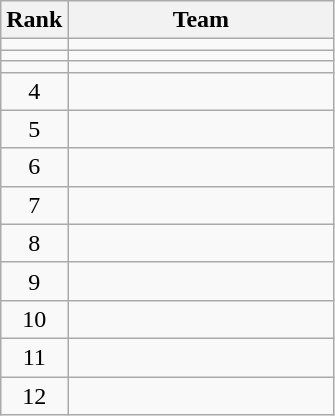<table class="wikitable">
<tr>
<th>Rank</th>
<th width=170>Team</th>
</tr>
<tr>
<td align=center></td>
<td></td>
</tr>
<tr>
<td align=center></td>
<td></td>
</tr>
<tr>
<td align=center></td>
<td></td>
</tr>
<tr>
<td align=center>4</td>
<td></td>
</tr>
<tr>
<td align=center>5</td>
<td></td>
</tr>
<tr>
<td align=center>6</td>
<td></td>
</tr>
<tr>
<td align=center>7</td>
<td></td>
</tr>
<tr>
<td align=center>8</td>
<td></td>
</tr>
<tr>
<td align=center>9</td>
<td></td>
</tr>
<tr>
<td align=center>10</td>
<td></td>
</tr>
<tr>
<td align=center>11</td>
<td></td>
</tr>
<tr>
<td align=center>12</td>
<td></td>
</tr>
</table>
